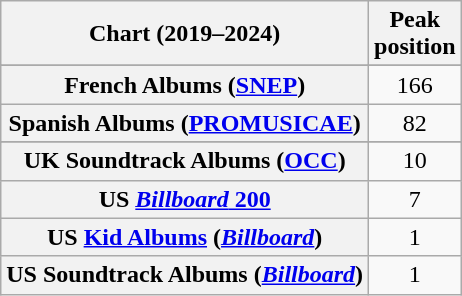<table class="wikitable sortable plainrowheaders" style="text-align:center">
<tr>
<th scope="col">Chart (2019–2024)</th>
<th scope="col">Peak <br>position</th>
</tr>
<tr>
</tr>
<tr>
</tr>
<tr>
</tr>
<tr>
</tr>
<tr>
<th scope="row">French Albums (<a href='#'>SNEP</a>)</th>
<td>166</td>
</tr>
<tr>
<th scope="row">Spanish Albums (<a href='#'>PROMUSICAE</a>)</th>
<td>82</td>
</tr>
<tr>
</tr>
<tr>
<th scope="row">UK Soundtrack Albums (<a href='#'>OCC</a>)</th>
<td>10</td>
</tr>
<tr>
<th scope="row">US <a href='#'><em>Billboard</em> 200</a></th>
<td>7</td>
</tr>
<tr>
<th scope="row">US <a href='#'>Kid Albums</a> (<a href='#'><em>Billboard</em></a>)</th>
<td>1</td>
</tr>
<tr>
<th scope="row">US Soundtrack Albums (<a href='#'><em>Billboard</em></a>)</th>
<td>1</td>
</tr>
</table>
